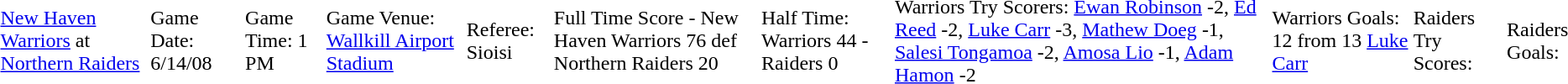<table style="margin: 1em auto 1em auto">
<tr>
<td><a href='#'>New Haven Warriors</a> at <a href='#'>Northern Raiders</a><br></td>
<td>Game Date: 6/14/08<br></td>
<td>Game Time: 1 PM<br></td>
<td>Game Venue: <a href='#'>Wallkill Airport Stadium</a><br></td>
<td>Referee: Sioisi<br></td>
<td>Full Time Score - New Haven Warriors 76 def Northern Raiders 20<br></td>
<td>Half Time: Warriors 44 - Raiders 0<br></td>
<td>Warriors Try Scorers: <a href='#'>Ewan Robinson</a> -2, <a href='#'>Ed Reed</a> -2, <a href='#'>Luke Carr</a> -3, <a href='#'>Mathew Doeg</a> -1, <a href='#'>Salesi Tongamoa</a> -2, <a href='#'>Amosa Lio</a> -1, <a href='#'>Adam Hamon</a> -2 <br></td>
<td>Warriors Goals: 12 from 13 <a href='#'>Luke Carr</a><br></td>
<td>Raiders Try Scores:<br></td>
<td>Raiders Goals:<br></td>
</tr>
</table>
